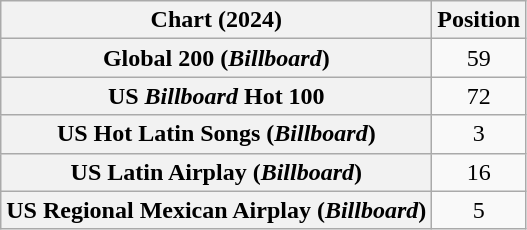<table class="wikitable sortable plainrowheaders" style="text-align:center">
<tr>
<th scope="col">Chart (2024)</th>
<th scope="col">Position</th>
</tr>
<tr>
<th scope="row">Global 200 (<em>Billboard</em>)</th>
<td>59</td>
</tr>
<tr>
<th scope="row">US <em>Billboard</em> Hot 100</th>
<td>72</td>
</tr>
<tr>
<th scope="row">US Hot Latin Songs (<em>Billboard</em>)</th>
<td>3</td>
</tr>
<tr>
<th scope="row">US Latin Airplay (<em>Billboard</em>)</th>
<td>16</td>
</tr>
<tr>
<th scope="row">US Regional Mexican Airplay (<em>Billboard</em>)</th>
<td>5</td>
</tr>
</table>
